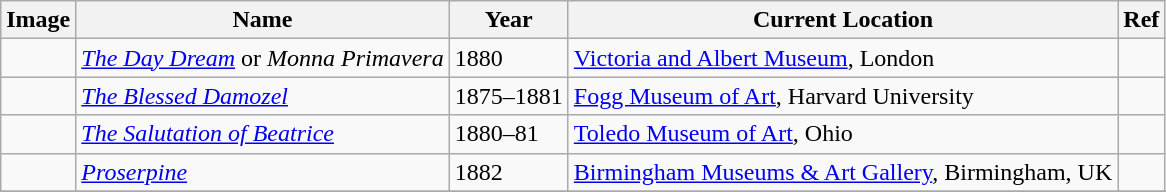<table class="sortable wikitable" style="margin-left:0.5em; text-align:left">
<tr>
<th>Image</th>
<th>Name</th>
<th>Year</th>
<th>Current Location</th>
<th>Ref</th>
</tr>
<tr>
<td></td>
<td><em><a href='#'>The Day Dream</a></em> or <em>Monna Primavera</em></td>
<td>1880</td>
<td><a href='#'>Victoria and Albert Museum</a>, London</td>
<td></td>
</tr>
<tr>
<td></td>
<td><em><a href='#'>The Blessed Damozel</a></em></td>
<td>1875–1881</td>
<td><a href='#'>Fogg Museum of Art</a>, Harvard University</td>
<td></td>
</tr>
<tr>
<td></td>
<td><em><a href='#'>The Salutation of Beatrice</a></em></td>
<td>1880–81</td>
<td><a href='#'>Toledo Museum of Art</a>, Ohio</td>
<td></td>
</tr>
<tr>
<td></td>
<td><em><a href='#'>Proserpine</a></em></td>
<td>1882</td>
<td><a href='#'>Birmingham Museums & Art Gallery</a>, Birmingham, UK</td>
<td></td>
</tr>
<tr>
</tr>
</table>
